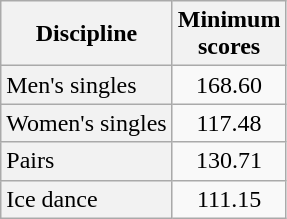<table class="wikitable unsortable" style="text-align:center">
<tr>
<th scope="col">Discipline</th>
<th scope="col">Minimum<br>scores</th>
</tr>
<tr>
<th scope="row" style="text-align:left;font-weight:normal">Men's singles</th>
<td>168.60</td>
</tr>
<tr>
<th scope="row" style="text-align:left;font-weight:normal">Women's singles</th>
<td>117.48</td>
</tr>
<tr>
<th scope="row" style="text-align:left;font-weight:normal">Pairs</th>
<td>130.71</td>
</tr>
<tr>
<th scope="row" style="text-align:left;font-weight:normal">Ice dance</th>
<td>111.15</td>
</tr>
</table>
